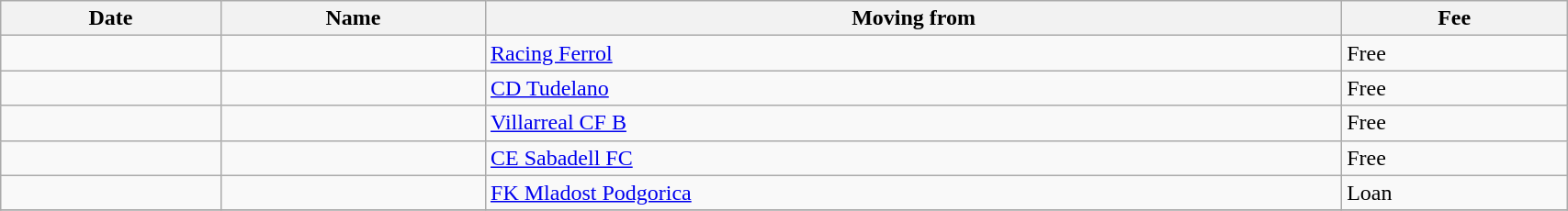<table class="wikitable sortable" width=90%>
<tr>
<th>Date</th>
<th>Name</th>
<th>Moving from</th>
<th>Fee</th>
</tr>
<tr>
<td></td>
<td> </td>
<td> <a href='#'>Racing Ferrol</a></td>
<td>Free</td>
</tr>
<tr>
<td></td>
<td> </td>
<td> <a href='#'>CD Tudelano</a></td>
<td>Free</td>
</tr>
<tr>
<td></td>
<td> </td>
<td> <a href='#'>Villarreal CF B</a></td>
<td>Free</td>
</tr>
<tr>
<td></td>
<td> </td>
<td> <a href='#'>CE Sabadell FC</a></td>
<td>Free</td>
</tr>
<tr>
<td></td>
<td> </td>
<td> <a href='#'>FK Mladost Podgorica</a></td>
<td>Loan</td>
</tr>
<tr>
</tr>
</table>
